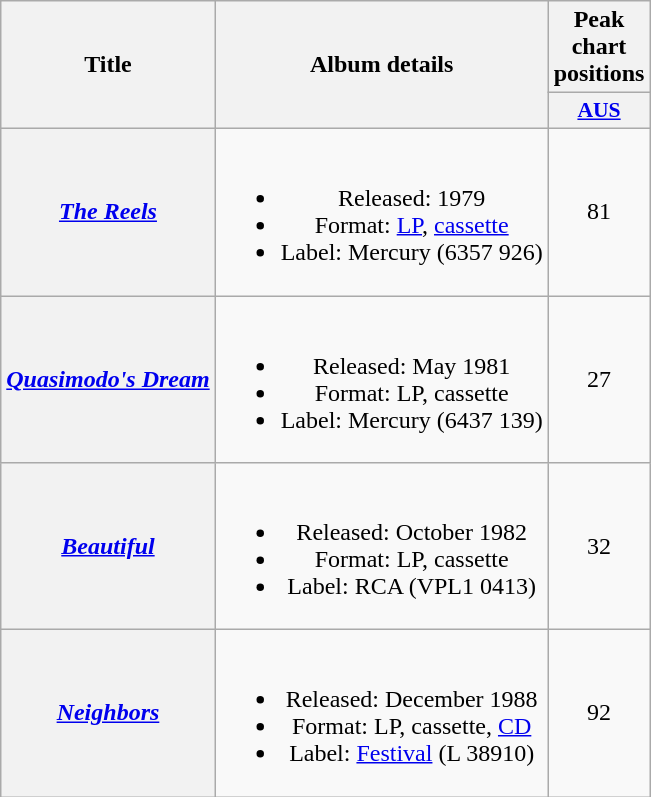<table class="wikitable plainrowheaders" style="text-align:center">
<tr>
<th scope="col" rowspan="2">Title</th>
<th scope="col" rowspan="2">Album details</th>
<th scope="col" colspan="1">Peak chart positions</th>
</tr>
<tr>
<th scope="col" style="width:3em; font-size:90%"><a href='#'>AUS</a><br></th>
</tr>
<tr>
<th scope="row"><em><a href='#'>The Reels</a></em></th>
<td><br><ul><li>Released: 1979</li><li>Format: <a href='#'>LP</a>, <a href='#'>cassette</a></li><li>Label: Mercury (6357 926)</li></ul></td>
<td>81</td>
</tr>
<tr>
<th scope="row"><em><a href='#'>Quasimodo's Dream</a></em></th>
<td><br><ul><li>Released: May 1981</li><li>Format: LP, cassette</li><li>Label: Mercury (6437 139)</li></ul></td>
<td>27</td>
</tr>
<tr>
<th scope="row"><em><a href='#'>Beautiful</a></em></th>
<td><br><ul><li>Released: October 1982</li><li>Format: LP, cassette</li><li>Label: RCA (VPL1 0413)</li></ul></td>
<td>32</td>
</tr>
<tr>
<th scope="row"><em><a href='#'>Neighbors</a></em></th>
<td><br><ul><li>Released: December 1988</li><li>Format: LP, cassette, <a href='#'>CD</a></li><li>Label: <a href='#'>Festival</a> (L 38910)</li></ul></td>
<td>92</td>
</tr>
</table>
